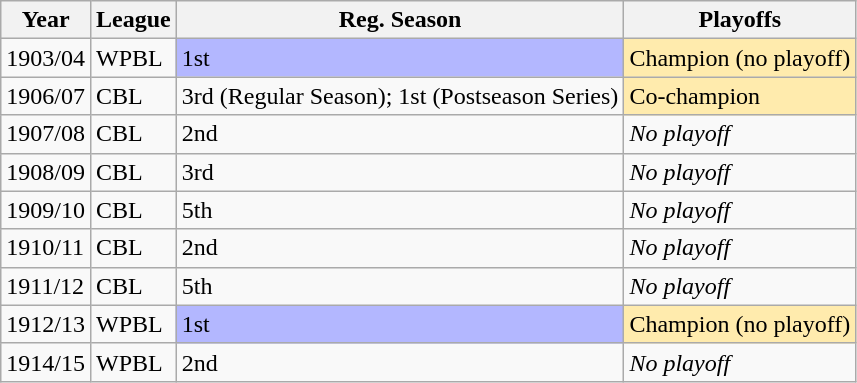<table class="wikitable">
<tr>
<th>Year</th>
<th>League</th>
<th>Reg. Season</th>
<th>Playoffs</th>
</tr>
<tr>
<td>1903/04</td>
<td>WPBL</td>
<td bgcolor="B3B7FF">1st</td>
<td bgcolor="FFEBAD">Champion (no playoff)</td>
</tr>
<tr>
<td>1906/07</td>
<td>CBL</td>
<td>3rd (Regular Season); 1st (Postseason Series)</td>
<td bgcolor="FFEBAD">Co-champion</td>
</tr>
<tr>
<td>1907/08</td>
<td>CBL</td>
<td>2nd</td>
<td><em>No playoff</em></td>
</tr>
<tr>
<td>1908/09</td>
<td>CBL</td>
<td>3rd</td>
<td><em>No playoff</em></td>
</tr>
<tr>
<td>1909/10</td>
<td>CBL</td>
<td>5th</td>
<td><em>No playoff</em></td>
</tr>
<tr>
<td>1910/11</td>
<td>CBL</td>
<td>2nd</td>
<td><em>No playoff</em></td>
</tr>
<tr>
<td>1911/12</td>
<td>CBL</td>
<td>5th</td>
<td><em>No playoff</em></td>
</tr>
<tr>
<td>1912/13</td>
<td>WPBL</td>
<td bgcolor="B3B7FF">1st</td>
<td bgcolor="FFEBAD">Champion (no playoff)</td>
</tr>
<tr>
<td>1914/15</td>
<td>WPBL</td>
<td>2nd</td>
<td><em>No playoff</em></td>
</tr>
</table>
